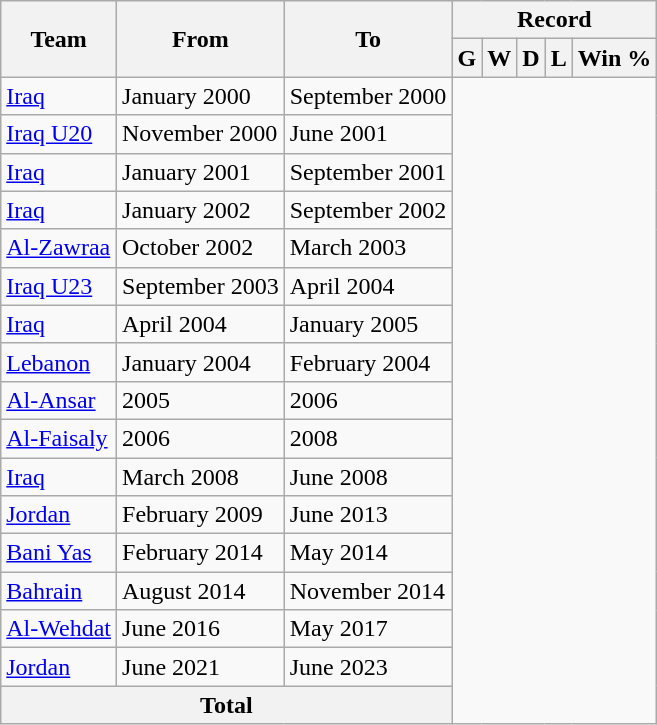<table class="wikitable" style="text-align: center">
<tr>
<th rowspan="2">Team</th>
<th rowspan="2">From</th>
<th rowspan="2">To</th>
<th colspan="5">Record</th>
</tr>
<tr>
<th>G</th>
<th>W</th>
<th>D</th>
<th>L</th>
<th>Win %</th>
</tr>
<tr>
<td align=left> <a href='#'>Iraq</a></td>
<td align=left>January 2000</td>
<td align=left>September 2000<br></td>
</tr>
<tr>
<td align=left> <a href='#'>Iraq U20</a></td>
<td align=left>November 2000</td>
<td align=left>June 2001<br></td>
</tr>
<tr>
<td align=left> <a href='#'>Iraq</a></td>
<td align=left>January 2001</td>
<td align=left>September 2001<br></td>
</tr>
<tr>
<td align=left> <a href='#'>Iraq</a></td>
<td align=left>January 2002</td>
<td align=left>September 2002<br></td>
</tr>
<tr>
<td align=left> <a href='#'>Al-Zawraa</a></td>
<td align=left>October 2002</td>
<td align=left>March 2003<br></td>
</tr>
<tr>
<td align=left> <a href='#'>Iraq U23</a></td>
<td align=left>September 2003</td>
<td align=left>April 2004<br></td>
</tr>
<tr>
<td align=left> <a href='#'>Iraq</a></td>
<td align=left>April 2004</td>
<td align=left>January 2005<br></td>
</tr>
<tr>
<td align=left> <a href='#'>Lebanon</a></td>
<td align=left>January 2004</td>
<td align=left>February 2004<br></td>
</tr>
<tr>
<td align=left> <a href='#'>Al-Ansar</a></td>
<td align=left>2005</td>
<td align=left>2006<br></td>
</tr>
<tr>
<td align=left> <a href='#'>Al-Faisaly</a></td>
<td align=left>2006</td>
<td align=left>2008<br></td>
</tr>
<tr>
<td align=left> <a href='#'>Iraq</a></td>
<td align=left>March 2008</td>
<td align=left>June 2008<br></td>
</tr>
<tr>
<td align=left> <a href='#'>Jordan</a></td>
<td align=left>February 2009</td>
<td align=left>June 2013<br></td>
</tr>
<tr>
<td align=left> <a href='#'>Bani Yas</a></td>
<td align=left>February 2014</td>
<td align=left>May 2014<br></td>
</tr>
<tr>
<td align=left>  <a href='#'>Bahrain</a></td>
<td align=left>August 2014</td>
<td align=left>November 2014<br></td>
</tr>
<tr>
<td align=left>  <a href='#'>Al-Wehdat</a></td>
<td align=left>June 2016</td>
<td align=left>May 2017<br></td>
</tr>
<tr>
<td align=left> <a href='#'>Jordan</a></td>
<td align=left>June 2021</td>
<td align=left>June 2023<br></td>
</tr>
<tr>
<th colspan="3" align="center" valign=middle>Total<br></th>
</tr>
</table>
